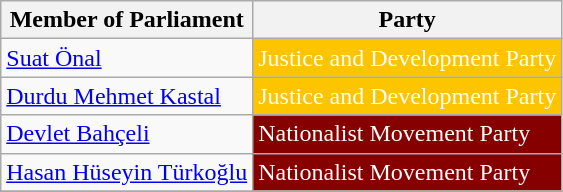<table class="wikitable">
<tr>
<th>Member of Parliament</th>
<th>Party</th>
</tr>
<tr>
<td><a href='#'>Suat Önal</a></td>
<td style="background:#FDC400; color:white">Justice and Development Party</td>
</tr>
<tr>
<td><a href='#'>Durdu Mehmet Kastal</a></td>
<td style="background:#FDC400; color:white">Justice and Development Party</td>
</tr>
<tr>
<td><a href='#'>Devlet Bahçeli</a></td>
<td style="background:#870000; color:white">Nationalist Movement Party</td>
</tr>
<tr>
<td><a href='#'>Hasan Hüseyin Türkoğlu</a></td>
<td style="background:#870000; color:white">Nationalist Movement Party</td>
</tr>
<tr>
</tr>
</table>
